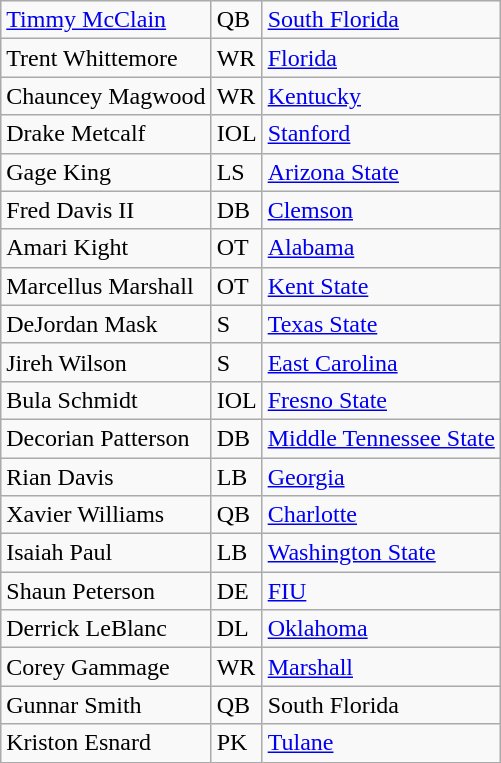<table class="wikitable">
<tr>
<td><a href='#'>Timmy McClain</a></td>
<td>QB</td>
<td><a href='#'>South Florida</a></td>
</tr>
<tr>
<td>Trent Whittemore</td>
<td>WR</td>
<td><a href='#'>Florida</a></td>
</tr>
<tr>
<td>Chauncey Magwood</td>
<td>WR</td>
<td><a href='#'>Kentucky</a></td>
</tr>
<tr>
<td>Drake Metcalf</td>
<td>IOL</td>
<td><a href='#'>Stanford</a></td>
</tr>
<tr>
<td>Gage King</td>
<td>LS</td>
<td><a href='#'>Arizona State</a></td>
</tr>
<tr>
<td>Fred Davis II</td>
<td>DB</td>
<td><a href='#'>Clemson</a></td>
</tr>
<tr>
<td>Amari Kight</td>
<td>OT</td>
<td><a href='#'>Alabama</a></td>
</tr>
<tr>
<td>Marcellus Marshall</td>
<td>OT</td>
<td><a href='#'>Kent State</a></td>
</tr>
<tr>
<td>DeJordan Mask</td>
<td>S</td>
<td><a href='#'>Texas State</a></td>
</tr>
<tr>
<td>Jireh Wilson</td>
<td>S</td>
<td><a href='#'>East Carolina</a></td>
</tr>
<tr>
<td>Bula Schmidt</td>
<td>IOL</td>
<td><a href='#'>Fresno State</a></td>
</tr>
<tr>
<td>Decorian Patterson</td>
<td>DB</td>
<td><a href='#'>Middle Tennessee State</a></td>
</tr>
<tr>
<td>Rian Davis</td>
<td>LB</td>
<td><a href='#'>Georgia</a></td>
</tr>
<tr>
<td>Xavier Williams</td>
<td>QB</td>
<td><a href='#'>Charlotte</a></td>
</tr>
<tr>
<td>Isaiah Paul</td>
<td>LB</td>
<td><a href='#'>Washington State</a></td>
</tr>
<tr>
<td>Shaun Peterson</td>
<td>DE</td>
<td><a href='#'>FIU</a></td>
</tr>
<tr>
<td>Derrick LeBlanc</td>
<td>DL</td>
<td><a href='#'>Oklahoma</a></td>
</tr>
<tr>
<td>Corey Gammage</td>
<td>WR</td>
<td><a href='#'>Marshall</a></td>
</tr>
<tr>
<td>Gunnar Smith</td>
<td>QB</td>
<td>South Florida</td>
</tr>
<tr>
<td>Kriston Esnard</td>
<td>PK</td>
<td><a href='#'>Tulane</a></td>
</tr>
</table>
